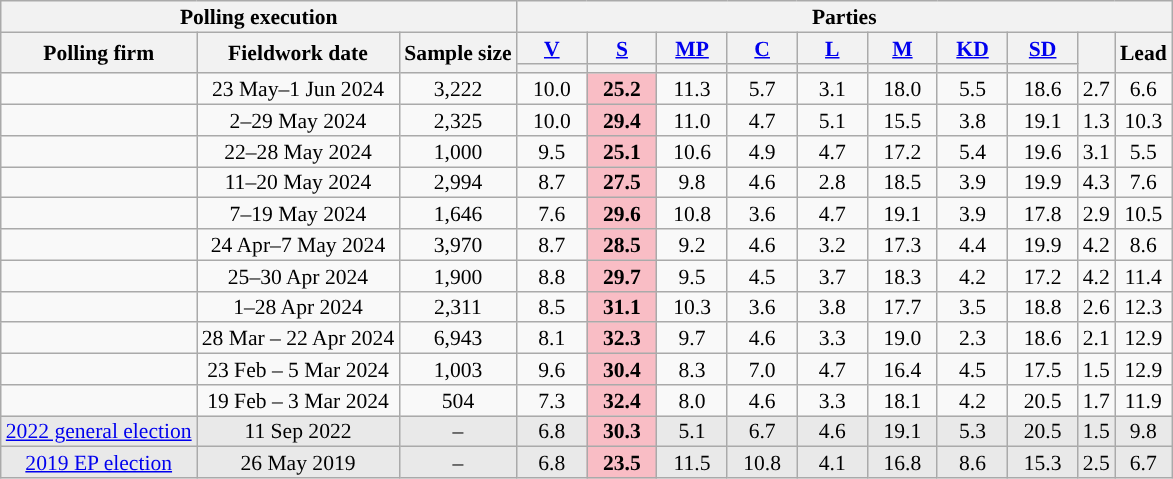<table class="wikitable sortable" style="text-align:center;font-size:90%;line-height:14px;">
<tr>
<th colspan="3">Polling execution</th>
<th colspan="10">Parties</th>
</tr>
<tr>
<th rowspan="2">Polling firm</th>
<th rowspan="2">Fieldwork date</th>
<th rowspan="2">Sample size</th>
<th class="sortable" style="width:40px;"><a href='#'>V</a><br></th>
<th class="sortable" style="width:40px;"><a href='#'>S</a><br></th>
<th class="sortable" style="width:40px;"><a href='#'>MP</a><br></th>
<th class="sortable" style="width:40px;"><a href='#'>C</a><br></th>
<th class="sortable" style="width:40px;"><a href='#'>L</a><br></th>
<th class="sortable" style="width:40px;"><a href='#'>M</a><br></th>
<th class="sortable" style="width:40px;"><a href='#'>KD</a><br></th>
<th class="sortable" style="width:40px;"><a href='#'>SD</a><br></th>
<th rowspan="2"></th>
<th rowspan="2">Lead</th>
</tr>
<tr>
<th style="background:"></th>
<th style="background:"></th>
<th style="background:"></th>
<th style="background:"></th>
<th style="background:"></th>
<th style="background:"></th>
<th style="background:"></th>
<th style="background:"></th>
</tr>
<tr>
<td></td>
<td>23 May–1 Jun 2024</td>
<td>3,222</td>
<td>10.0<br></td>
<td style="background:#F9BDC5;"><strong>25.2</strong><br></td>
<td>11.3<br></td>
<td>5.7<br></td>
<td>3.1<br></td>
<td>18.0<br></td>
<td>5.5<br></td>
<td>18.6<br></td>
<td>2.7<br></td>
<td style="background:">6.6</td>
</tr>
<tr>
<td></td>
<td>2–29 May 2024</td>
<td>2,325</td>
<td>10.0<br></td>
<td style="background:#F9BDC5;"><strong>29.4</strong><br></td>
<td>11.0<br></td>
<td>4.7<br></td>
<td>5.1<br></td>
<td>15.5<br></td>
<td>3.8<br></td>
<td>19.1<br></td>
<td>1.3<br></td>
<td style="background:">10.3</td>
</tr>
<tr>
<td></td>
<td>22–28 May 2024</td>
<td>1,000</td>
<td>9.5<br></td>
<td style="background:#F9BDC5;"><strong>25.1</strong><br></td>
<td>10.6<br></td>
<td>4.9<br></td>
<td>4.7<br></td>
<td>17.2<br></td>
<td>5.4<br></td>
<td>19.6<br></td>
<td>3.1<br></td>
<td style="background:">5.5</td>
</tr>
<tr>
<td></td>
<td>11–20 May 2024</td>
<td>2,994</td>
<td>8.7<br></td>
<td style="background:#F9BDC5;"><strong>27.5</strong><br></td>
<td>9.8<br></td>
<td>4.6<br></td>
<td>2.8<br></td>
<td>18.5<br></td>
<td>3.9<br></td>
<td>19.9<br></td>
<td>4.3<br></td>
<td style="background:">7.6</td>
</tr>
<tr>
<td></td>
<td>7–19 May 2024</td>
<td>1,646</td>
<td>7.6<br></td>
<td style="background:#F9BDC5;"><strong>29.6</strong><br></td>
<td>10.8<br></td>
<td>3.6<br></td>
<td>4.7<br></td>
<td>19.1<br></td>
<td>3.9<br></td>
<td>17.8<br></td>
<td>2.9<br></td>
<td style="background:">10.5</td>
</tr>
<tr>
<td></td>
<td>24 Apr–7 May 2024</td>
<td>3,970</td>
<td>8.7<br></td>
<td style="background:#F9BDC5;"><strong>28.5</strong><br></td>
<td>9.2<br></td>
<td>4.6<br></td>
<td>3.2<br></td>
<td>17.3<br></td>
<td>4.4<br></td>
<td>19.9<br></td>
<td>4.2<br></td>
<td style="background:">8.6</td>
</tr>
<tr>
<td></td>
<td>25–30 Apr 2024</td>
<td>1,900</td>
<td>8.8<br></td>
<td style="background:#F9BDC5;"><strong>29.7</strong><br></td>
<td>9.5<br></td>
<td>4.5<br></td>
<td>3.7<br></td>
<td>18.3<br></td>
<td>4.2<br></td>
<td>17.2<br></td>
<td>4.2<br></td>
<td style="background:">11.4</td>
</tr>
<tr>
<td></td>
<td>1–28 Apr 2024</td>
<td>2,311</td>
<td>8.5<br></td>
<td style="background:#F9BDC5;"><strong>31.1</strong><br></td>
<td>10.3<br></td>
<td>3.6<br></td>
<td>3.8<br></td>
<td>17.7<br></td>
<td>3.5<br></td>
<td>18.8<br></td>
<td>2.6<br></td>
<td style="background:">12.3</td>
</tr>
<tr>
<td></td>
<td>28 Mar – 22 Apr 2024</td>
<td>6,943</td>
<td>8.1<br></td>
<td style="background:#F9BDC5;"><strong>32.3</strong><br></td>
<td>9.7<br></td>
<td>4.6<br></td>
<td>3.3<br></td>
<td>19.0<br></td>
<td>2.3<br></td>
<td>18.6<br></td>
<td>2.1<br></td>
<td style="background:">12.9</td>
</tr>
<tr>
<td></td>
<td>23 Feb – 5 Mar 2024</td>
<td>1,003</td>
<td>9.6<br></td>
<td style="background:#F9BDC5;"><strong>30.4</strong><br></td>
<td>8.3<br></td>
<td>7.0<br></td>
<td>4.7<br></td>
<td>16.4<br></td>
<td>4.5<br></td>
<td>17.5<br></td>
<td>1.5<br></td>
<td style="background:">12.9</td>
</tr>
<tr>
<td></td>
<td>19 Feb – 3 Mar 2024</td>
<td>504</td>
<td>7.3<br></td>
<td style="background:#F9BDC5;"><strong>32.4</strong><br></td>
<td>8.0<br></td>
<td>4.6<br></td>
<td>3.3<br></td>
<td>18.1<br></td>
<td>4.2<br></td>
<td>20.5<br></td>
<td>1.7<br></td>
<td style="background:">11.9</td>
</tr>
<tr style="background:#E9E9E9;">
<td><a href='#'>2022 general election</a></td>
<td data-sort-value="2022-09-11">11 Sep 2022</td>
<td>–</td>
<td>6.8<br></td>
<td style="background:#F9BDC5;"><strong>30.3</strong><br></td>
<td>5.1<br></td>
<td>6.7<br></td>
<td>4.6<br></td>
<td>19.1<br></td>
<td>5.3<br></td>
<td>20.5<br></td>
<td>1.5<br></td>
<td style="background:">9.8</td>
</tr>
<tr style="background:#E9E9E9;">
<td><a href='#'>2019 EP election</a></td>
<td data-sort-value="2019-05-26">26 May 2019</td>
<td>–</td>
<td>6.8<br></td>
<td style="background:#F9BDC5;"><strong>23.5</strong><br></td>
<td>11.5<br></td>
<td>10.8<br></td>
<td>4.1<br></td>
<td>16.8<br></td>
<td>8.6<br></td>
<td>15.3<br></td>
<td>2.5<br></td>
<td style="background:">6.7</td>
</tr>
</table>
